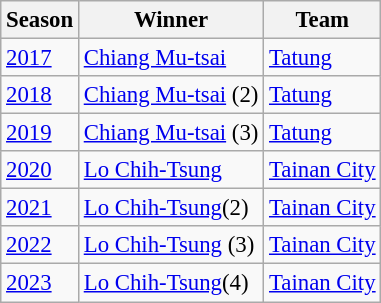<table class="wikitable" style="font-size:95%;">
<tr>
<th>Season</th>
<th>Winner</th>
<th>Team</th>
</tr>
<tr>
<td><a href='#'>2017</a></td>
<td> <a href='#'>Chiang Mu-tsai</a></td>
<td><a href='#'> Tatung</a></td>
</tr>
<tr>
<td><a href='#'>2018</a></td>
<td> <a href='#'>Chiang Mu-tsai</a> (2)</td>
<td><a href='#'> Tatung</a></td>
</tr>
<tr>
<td><a href='#'>2019</a></td>
<td> <a href='#'>Chiang Mu-tsai</a> (3)</td>
<td><a href='#'> Tatung</a></td>
</tr>
<tr>
<td><a href='#'> 2020</a></td>
<td> <a href='#'> Lo Chih-Tsung</a></td>
<td><a href='#'> Tainan City</a></td>
</tr>
<tr>
<td><a href='#'> 2021</a></td>
<td> <a href='#'> Lo Chih-Tsung</a>(2)</td>
<td><a href='#'> Tainan City</a></td>
</tr>
<tr>
<td><a href='#'> 2022</a></td>
<td> <a href='#'> Lo Chih-Tsung</a> (3)</td>
<td><a href='#'> Tainan City</a></td>
</tr>
<tr>
<td><a href='#'> 2023</a></td>
<td> <a href='#'> Lo Chih-Tsung</a>(4)</td>
<td><a href='#'> Tainan City</a></td>
</tr>
</table>
